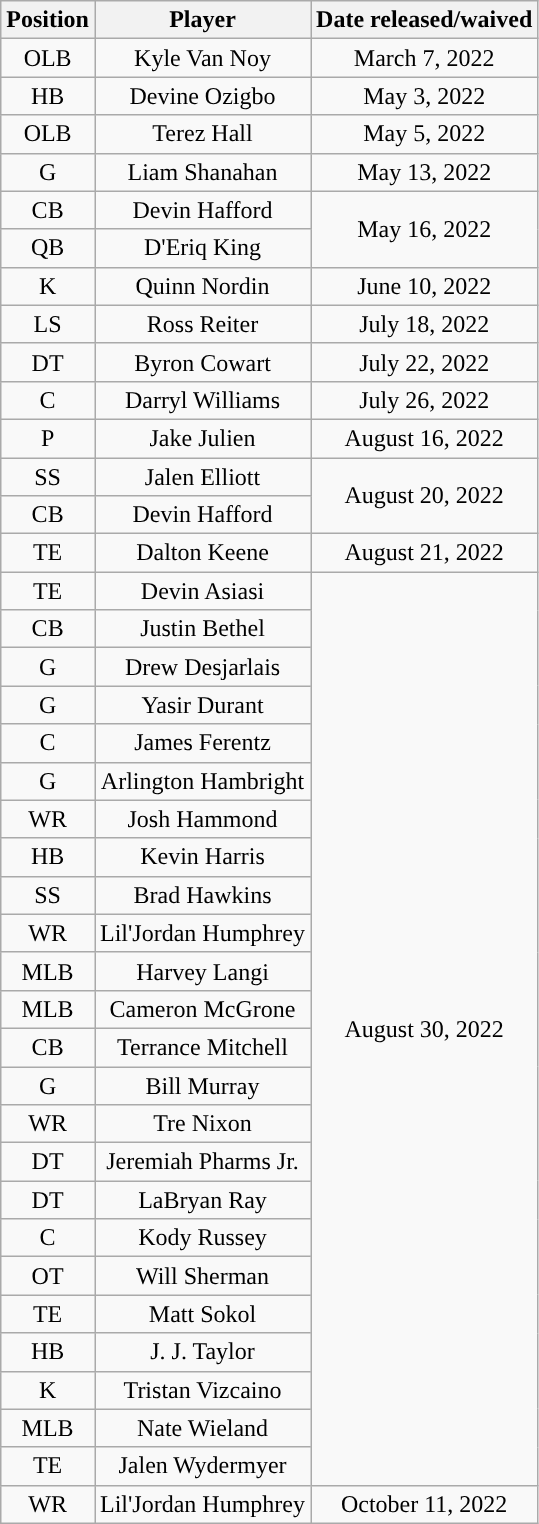<table class="wikitable" style="text-align:center">
<tr>
<th>Position</th>
<th>Player</th>
<th>Date released/waived</th>
</tr>
<tr>
<td Linebacker>OLB</td>
<td>Kyle Van Noy</td>
<td>March 7, 2022</td>
</tr>
<tr>
<td Running back>HB</td>
<td>Devine Ozigbo</td>
<td>May 3, 2022</td>
</tr>
<tr>
<td>OLB</td>
<td>Terez Hall</td>
<td>May 5, 2022</td>
</tr>
<tr>
<td Guard (gridiron football)>G</td>
<td>Liam Shanahan</td>
<td>May 13, 2022</td>
</tr>
<tr>
<td Cornerback>CB</td>
<td>Devin Hafford</td>
<td rowspan="2">May 16, 2022</td>
</tr>
<tr>
<td Quarterback>QB</td>
<td>D'Eriq King</td>
</tr>
<tr>
<td Placekicker>K</td>
<td>Quinn Nordin</td>
<td>June 10, 2022</td>
</tr>
<tr>
<td Long snapper>LS</td>
<td>Ross Reiter</td>
<td>July 18, 2022</td>
</tr>
<tr>
<td Defensive tackle>DT</td>
<td>Byron Cowart</td>
<td>July 22, 2022</td>
</tr>
<tr>
<td Center (gridiron football)>C</td>
<td Darryl Williams (Center)>Darryl Williams</td>
<td>July 26, 2022</td>
</tr>
<tr>
<td Punter (football)>P</td>
<td>Jake Julien</td>
<td>August 16, 2022</td>
</tr>
<tr>
<td Safety (gridiron football position)>SS</td>
<td>Jalen Elliott</td>
<td rowspan="2">August 20, 2022</td>
</tr>
<tr>
<td>CB</td>
<td>Devin Hafford</td>
</tr>
<tr>
<td Tight end>TE</td>
<td>Dalton Keene</td>
<td>August 21, 2022</td>
</tr>
<tr>
<td>TE</td>
<td>Devin Asiasi</td>
<td rowspan="24">August 30, 2022</td>
</tr>
<tr>
<td>CB</td>
<td>Justin Bethel</td>
</tr>
<tr>
<td>G</td>
<td>Drew Desjarlais</td>
</tr>
<tr>
<td>G</td>
<td>Yasir Durant</td>
</tr>
<tr>
<td>C</td>
<td>James Ferentz</td>
</tr>
<tr>
<td>G</td>
<td>Arlington Hambright</td>
</tr>
<tr>
<td Wide receiver>WR</td>
<td>Josh Hammond</td>
</tr>
<tr>
<td>HB</td>
<td Kevin Harris (American football)>Kevin Harris</td>
</tr>
<tr>
<td Safety (gridiron football position)>SS</td>
<td Brad Hawkins (American football)>Brad Hawkins</td>
</tr>
<tr>
<td>WR</td>
<td>Lil'Jordan Humphrey</td>
</tr>
<tr>
<td>MLB</td>
<td>Harvey Langi</td>
</tr>
<tr>
<td>MLB</td>
<td>Cameron McGrone</td>
</tr>
<tr>
<td>CB</td>
<td>Terrance Mitchell</td>
</tr>
<tr>
<td>G</td>
<td Bill Murray (offensive lineman)>Bill Murray</td>
</tr>
<tr>
<td>WR</td>
<td>Tre Nixon</td>
</tr>
<tr>
<td>DT</td>
<td>Jeremiah Pharms Jr.</td>
</tr>
<tr>
<td>DT</td>
<td>LaBryan Ray</td>
</tr>
<tr>
<td>C</td>
<td>Kody Russey</td>
</tr>
<tr>
<td Tackle (gridiron football position)>OT</td>
<td William Sherman (American football)>Will Sherman</td>
</tr>
<tr>
<td>TE</td>
<td>Matt Sokol</td>
</tr>
<tr>
<td>HB</td>
<td J. J. Taylor>J. J. Taylor</td>
</tr>
<tr>
<td>K</td>
<td>Tristan Vizcaino</td>
</tr>
<tr>
<td>MLB</td>
<td>Nate Wieland</td>
</tr>
<tr>
<td>TE</td>
<td>Jalen Wydermyer</td>
</tr>
<tr>
<td>WR</td>
<td>Lil'Jordan Humphrey</td>
<td>October 11, 2022</td>
</tr>
</table>
